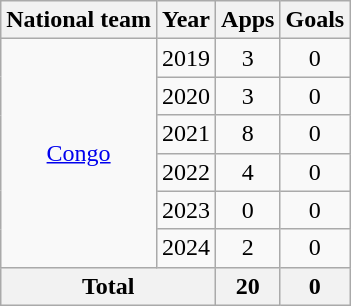<table class=wikitable style=text-align:center>
<tr>
<th>National team</th>
<th>Year</th>
<th>Apps</th>
<th>Goals</th>
</tr>
<tr>
<td rowspan="6"><a href='#'>Congo</a></td>
<td>2019</td>
<td>3</td>
<td>0</td>
</tr>
<tr>
<td>2020</td>
<td>3</td>
<td>0</td>
</tr>
<tr>
<td>2021</td>
<td>8</td>
<td>0</td>
</tr>
<tr>
<td>2022</td>
<td>4</td>
<td>0</td>
</tr>
<tr>
<td>2023</td>
<td>0</td>
<td>0</td>
</tr>
<tr>
<td>2024</td>
<td>2</td>
<td>0</td>
</tr>
<tr>
<th colspan="2">Total</th>
<th>20</th>
<th>0</th>
</tr>
</table>
